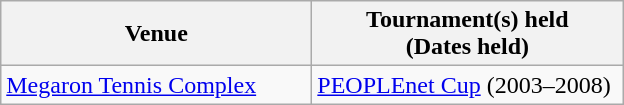<table class=wikitable>
<tr>
<th width=200>Venue</th>
<th width=200>Tournament(s) held<br>(Dates held)</th>
</tr>
<tr>
<td><a href='#'>Megaron Tennis Complex</a></td>
<td><a href='#'>PEOPLEnet Cup</a> (2003–2008)</td>
</tr>
</table>
